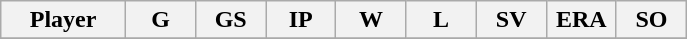<table class="wikitable sortable">
<tr>
<th bgcolor="#DDDDFF" width="16%">Player</th>
<th bgcolor="#DDDDFF" width="9%">G</th>
<th bgcolor="#DDDDFF" width="9%">GS</th>
<th bgcolor="#DDDDFF" width="9%">IP</th>
<th bgcolor="#DDDDFF" width="9%">W</th>
<th bgcolor="#DDDDFF" width="9%">L</th>
<th bgcolor="#DDDDFF" width="9%">SV</th>
<th bgcolor="#DDDDFF" width="9%">ERA</th>
<th bgcolor="#DDDDFF" width="9%">SO</th>
</tr>
<tr>
</tr>
</table>
